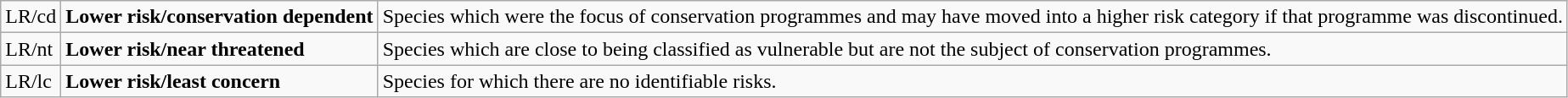<table class="wikitable" style="text-align:left">
<tr>
<td>LR/cd</td>
<td><strong>Lower risk/conservation dependent</strong></td>
<td>Species which were the focus of conservation programmes and may have moved into a higher risk category if that programme was discontinued.</td>
</tr>
<tr>
<td>LR/nt</td>
<td><strong>Lower risk/near threatened</strong></td>
<td>Species which are close to being classified as vulnerable but are not the subject of conservation programmes.</td>
</tr>
<tr>
<td>LR/lc</td>
<td><strong>Lower risk/least concern</strong></td>
<td>Species for which there are no identifiable risks.</td>
</tr>
</table>
